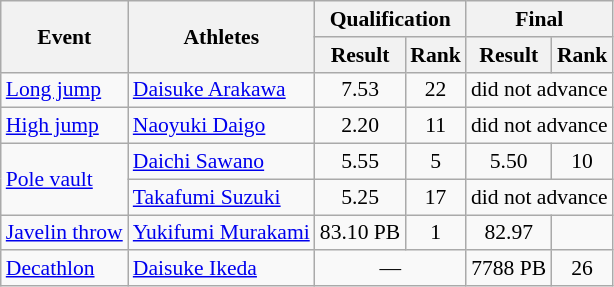<table class="wikitable" border="1" style="font-size:90%">
<tr>
<th rowspan="2">Event</th>
<th rowspan="2">Athletes</th>
<th colspan="2">Qualification</th>
<th colspan="2">Final</th>
</tr>
<tr>
<th>Result</th>
<th>Rank</th>
<th>Result</th>
<th>Rank</th>
</tr>
<tr>
<td><a href='#'>Long jump</a></td>
<td><a href='#'>Daisuke Arakawa</a></td>
<td align=center>7.53</td>
<td align=center>22</td>
<td align=center colspan="2">did not advance</td>
</tr>
<tr>
<td><a href='#'>High jump</a></td>
<td><a href='#'>Naoyuki Daigo</a></td>
<td align=center>2.20</td>
<td align=center>11</td>
<td align=center colspan="2">did not advance</td>
</tr>
<tr>
<td rowspan="2"><a href='#'>Pole vault</a></td>
<td><a href='#'>Daichi Sawano</a></td>
<td align=center>5.55</td>
<td align=center>5</td>
<td align=center>5.50</td>
<td align=center>10</td>
</tr>
<tr>
<td><a href='#'>Takafumi Suzuki</a></td>
<td align=center>5.25</td>
<td align=center>17</td>
<td align=center colspan="2">did not advance</td>
</tr>
<tr>
<td><a href='#'>Javelin throw</a></td>
<td><a href='#'>Yukifumi Murakami</a></td>
<td align=center>83.10 PB</td>
<td align=center>1</td>
<td align=center>82.97</td>
<td align=center></td>
</tr>
<tr>
<td><a href='#'>Decathlon</a></td>
<td><a href='#'>Daisuke Ikeda</a></td>
<td align=center colspan="2">—</td>
<td align=center>7788 PB</td>
<td align=center>26</td>
</tr>
</table>
